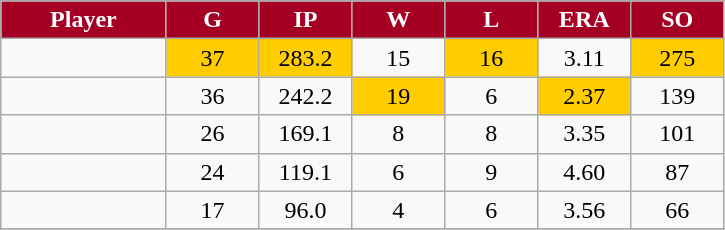<table class="wikitable sortable">
<tr>
<th style="background:#A50024;color:white;" width="16%">Player</th>
<th style="background:#A50024;color:white;" width="9%">G</th>
<th style="background:#A50024;color:white;" width="9%">IP</th>
<th style="background:#A50024;color:white;" width="9%">W</th>
<th style="background:#A50024;color:white;" width="9%">L</th>
<th style="background:#A50024;color:white;" width="9%">ERA</th>
<th style="background:#A50024;color:white;" width="9%">SO</th>
</tr>
<tr align="center">
<td></td>
<td style="background:#fc0;">37</td>
<td style="background:#fc0;">283.2</td>
<td>15</td>
<td style="background:#fc0;">16</td>
<td>3.11</td>
<td style="background:#fc0;">275</td>
</tr>
<tr align="center">
<td></td>
<td>36</td>
<td>242.2</td>
<td style="background:#fc0;">19</td>
<td>6</td>
<td style="background:#fc0;">2.37</td>
<td>139</td>
</tr>
<tr align="center">
<td></td>
<td>26</td>
<td>169.1</td>
<td>8</td>
<td>8</td>
<td>3.35</td>
<td>101</td>
</tr>
<tr align="center">
<td></td>
<td>24</td>
<td>119.1</td>
<td>6</td>
<td>9</td>
<td>4.60</td>
<td>87</td>
</tr>
<tr align="center">
<td></td>
<td>17</td>
<td>96.0</td>
<td>4</td>
<td>6</td>
<td>3.56</td>
<td>66</td>
</tr>
<tr align="center">
</tr>
</table>
